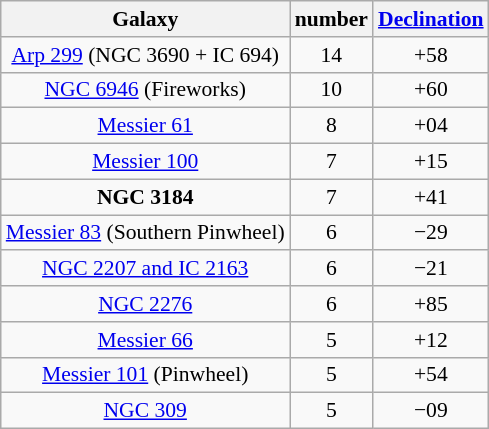<table class="wikitable sortable" style="text-align: center; font-size: 0.9em;">
<tr>
<th>Galaxy</th>
<th>number</th>
<th><a href='#'>Declination</a></th>
</tr>
<tr>
<td><a href='#'>Arp 299</a> (NGC 3690 + IC 694)</td>
<td>14</td>
<td>+58</td>
</tr>
<tr>
<td><a href='#'>NGC 6946</a> (Fireworks)</td>
<td>10</td>
<td>+60</td>
</tr>
<tr>
<td><a href='#'>Messier 61</a></td>
<td>8</td>
<td>+04</td>
</tr>
<tr>
<td><a href='#'>Messier 100</a></td>
<td>7</td>
<td>+15</td>
</tr>
<tr>
<td><strong>NGC 3184</strong></td>
<td>7</td>
<td>+41</td>
</tr>
<tr>
<td><a href='#'>Messier 83</a> (Southern Pinwheel)</td>
<td>6</td>
<td>−29</td>
</tr>
<tr>
<td><a href='#'>NGC 2207 and IC 2163</a></td>
<td>6</td>
<td>−21</td>
</tr>
<tr>
<td><a href='#'>NGC 2276</a></td>
<td>6</td>
<td>+85</td>
</tr>
<tr>
<td><a href='#'>Messier 66</a></td>
<td>5</td>
<td>+12</td>
</tr>
<tr>
<td><a href='#'>Messier 101</a> (Pinwheel)</td>
<td>5</td>
<td>+54</td>
</tr>
<tr>
<td><a href='#'>NGC 309</a></td>
<td>5</td>
<td>−09</td>
</tr>
</table>
